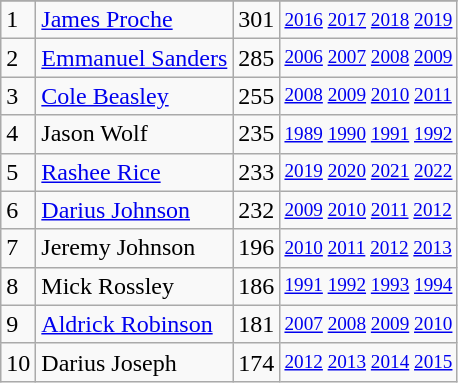<table class="wikitable">
<tr>
</tr>
<tr>
<td>1</td>
<td><a href='#'>James Proche</a></td>
<td>301</td>
<td style="font-size:80%;"><a href='#'>2016</a> <a href='#'>2017</a> <a href='#'>2018</a> <a href='#'>2019</a></td>
</tr>
<tr>
<td>2</td>
<td><a href='#'>Emmanuel Sanders</a></td>
<td>285</td>
<td style="font-size:80%;"><a href='#'>2006</a> <a href='#'>2007</a> <a href='#'>2008</a> <a href='#'>2009</a></td>
</tr>
<tr>
<td>3</td>
<td><a href='#'>Cole Beasley</a></td>
<td>255</td>
<td style="font-size:80%;"><a href='#'>2008</a> <a href='#'>2009</a> <a href='#'>2010</a> <a href='#'>2011</a></td>
</tr>
<tr>
<td>4</td>
<td>Jason Wolf</td>
<td>235</td>
<td style="font-size:80%;"><a href='#'>1989</a> <a href='#'>1990</a> <a href='#'>1991</a> <a href='#'>1992</a></td>
</tr>
<tr>
<td>5</td>
<td><a href='#'>Rashee Rice</a></td>
<td>233</td>
<td style="font-size:80%;"><a href='#'>2019</a> <a href='#'>2020</a> <a href='#'>2021</a> <a href='#'>2022</a></td>
</tr>
<tr>
<td>6</td>
<td><a href='#'>Darius Johnson</a></td>
<td>232</td>
<td style="font-size:80%;"><a href='#'>2009</a> <a href='#'>2010</a> <a href='#'>2011</a> <a href='#'>2012</a></td>
</tr>
<tr>
<td>7</td>
<td>Jeremy Johnson</td>
<td>196</td>
<td style="font-size:80%;"><a href='#'>2010</a> <a href='#'>2011</a> <a href='#'>2012</a> <a href='#'>2013</a></td>
</tr>
<tr>
<td>8</td>
<td>Mick Rossley</td>
<td>186</td>
<td style="font-size:80%;"><a href='#'>1991</a> <a href='#'>1992</a> <a href='#'>1993</a> <a href='#'>1994</a></td>
</tr>
<tr>
<td>9</td>
<td><a href='#'>Aldrick Robinson</a></td>
<td>181</td>
<td style="font-size:80%;"><a href='#'>2007</a> <a href='#'>2008</a> <a href='#'>2009</a> <a href='#'>2010</a></td>
</tr>
<tr>
<td>10</td>
<td>Darius Joseph</td>
<td>174</td>
<td style="font-size:80%;"><a href='#'>2012</a> <a href='#'>2013</a> <a href='#'>2014</a> <a href='#'>2015</a></td>
</tr>
</table>
